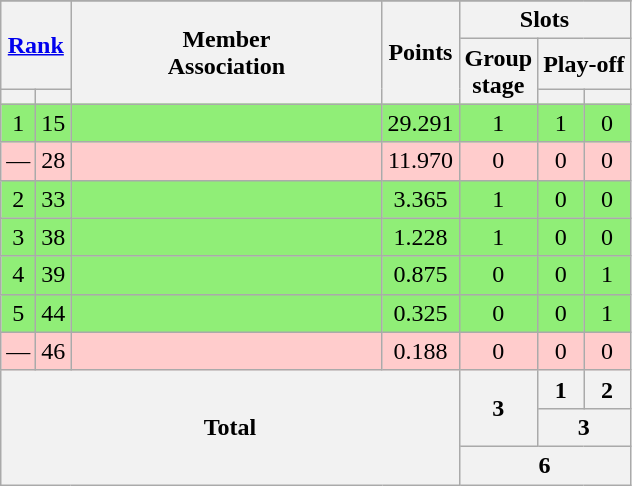<table class="wikitable" style="text-align:center">
<tr>
</tr>
<tr>
<th colspan=2 rowspan=2><a href='#'>Rank</a></th>
<th rowspan=3 width=200>Member<br>Association</th>
<th rowspan=3>Points</th>
<th colspan=4>Slots</th>
</tr>
<tr>
<th rowspan=2>Group<br>stage</th>
<th colspan=2>Play-off</th>
</tr>
<tr>
<th></th>
<th></th>
<th></th>
<th></th>
</tr>
<tr bgcolor=#90ee77>
<td>1</td>
<td>15</td>
<td align=left></td>
<td>29.291</td>
<td>1</td>
<td>1</td>
<td>0</td>
</tr>
<tr bgcolor=#ffcccc>
<td>—</td>
<td>28</td>
<td align=left></td>
<td>11.970</td>
<td>0</td>
<td>0</td>
<td>0</td>
</tr>
<tr bgcolor=#90ee77>
<td>2</td>
<td>33</td>
<td align=left></td>
<td>3.365</td>
<td>1</td>
<td>0</td>
<td>0</td>
</tr>
<tr bgcolor=#90ee77>
<td>3</td>
<td>38</td>
<td align=left></td>
<td>1.228</td>
<td>1</td>
<td>0</td>
<td>0</td>
</tr>
<tr bgcolor=#90ee77>
<td>4</td>
<td>39</td>
<td align=left></td>
<td>0.875</td>
<td>0</td>
<td>0</td>
<td>1</td>
</tr>
<tr bgcolor=#90ee77>
<td>5</td>
<td>44</td>
<td align=left></td>
<td>0.325</td>
<td>0</td>
<td>0</td>
<td>1</td>
</tr>
<tr bgcolor=#ffcccc>
<td>—</td>
<td>46</td>
<td align=left></td>
<td>0.188</td>
<td>0</td>
<td>0</td>
<td>0</td>
</tr>
<tr>
<th colspan=4 rowspan=3>Total</th>
<th rowspan=2>3</th>
<th>1</th>
<th>2</th>
</tr>
<tr>
<th colspan=2>3</th>
</tr>
<tr>
<th colspan=3>6</th>
</tr>
</table>
